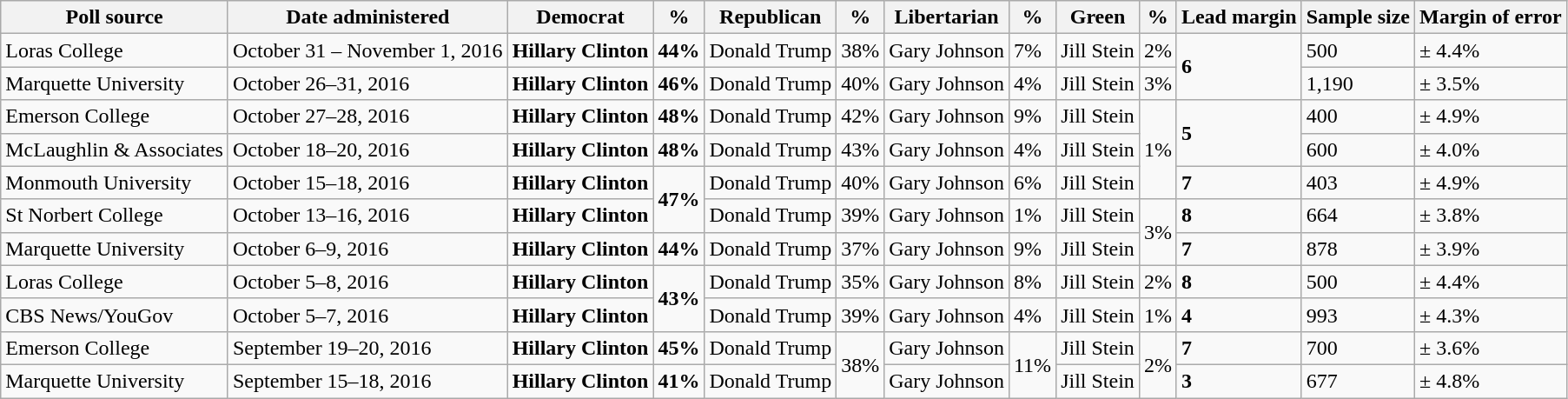<table class="wikitable">
<tr valign=bottom>
<th>Poll source</th>
<th>Date administered</th>
<th>Democrat</th>
<th>%</th>
<th>Republican</th>
<th>%</th>
<th>Libertarian</th>
<th>%</th>
<th>Green</th>
<th>%</th>
<th>Lead margin</th>
<th>Sample size</th>
<th>Margin of error</th>
</tr>
<tr>
<td>Loras College</td>
<td>October 31 – November 1, 2016</td>
<td><strong>Hillary Clinton</strong></td>
<td><strong>44%</strong></td>
<td>Donald Trump</td>
<td>38%</td>
<td>Gary Johnson</td>
<td>7%</td>
<td>Jill Stein</td>
<td>2%</td>
<td rowspan="2" ><strong>6</strong></td>
<td>500</td>
<td>± 4.4%</td>
</tr>
<tr>
<td>Marquette University</td>
<td>October 26–31, 2016</td>
<td><strong>Hillary Clinton</strong></td>
<td><strong>46%</strong></td>
<td>Donald Trump</td>
<td>40%</td>
<td>Gary Johnson</td>
<td>4%</td>
<td>Jill Stein</td>
<td>3%</td>
<td>1,190</td>
<td>± 3.5%</td>
</tr>
<tr>
<td>Emerson College</td>
<td>October 27–28, 2016</td>
<td><strong>Hillary Clinton</strong></td>
<td><strong>48%</strong></td>
<td>Donald Trump</td>
<td>42%</td>
<td>Gary Johnson</td>
<td>9%</td>
<td>Jill Stein</td>
<td rowspan="3">1%</td>
<td rowspan="2" ><strong>5</strong></td>
<td>400</td>
<td>± 4.9%</td>
</tr>
<tr>
<td>McLaughlin & Associates</td>
<td>October 18–20, 2016</td>
<td><strong>Hillary Clinton</strong></td>
<td><strong>48%</strong></td>
<td>Donald Trump</td>
<td>43%</td>
<td>Gary Johnson</td>
<td>4%</td>
<td>Jill Stein</td>
<td>600</td>
<td>± 4.0%</td>
</tr>
<tr>
<td>Monmouth University</td>
<td>October 15–18, 2016</td>
<td><strong>Hillary Clinton</strong></td>
<td rowspan="2" ><strong>47%</strong></td>
<td>Donald Trump</td>
<td>40%</td>
<td>Gary Johnson</td>
<td>6%</td>
<td>Jill Stein</td>
<td><strong>7</strong></td>
<td>403</td>
<td>± 4.9%</td>
</tr>
<tr>
<td>St Norbert College</td>
<td>October 13–16, 2016</td>
<td><strong>Hillary Clinton</strong></td>
<td>Donald Trump</td>
<td>39%</td>
<td>Gary Johnson</td>
<td>1%</td>
<td>Jill Stein</td>
<td rowspan="2">3%</td>
<td><strong>8</strong></td>
<td>664</td>
<td>± 3.8%</td>
</tr>
<tr>
<td>Marquette University</td>
<td>October 6–9, 2016</td>
<td><strong>Hillary Clinton</strong></td>
<td><strong>44%</strong></td>
<td>Donald Trump</td>
<td>37%</td>
<td>Gary Johnson</td>
<td>9%</td>
<td>Jill Stein</td>
<td><strong>7</strong></td>
<td>878</td>
<td>± 3.9%</td>
</tr>
<tr>
<td>Loras College</td>
<td>October 5–8, 2016</td>
<td><strong>Hillary Clinton</strong></td>
<td rowspan="2" ><strong>43%</strong></td>
<td>Donald Trump</td>
<td>35%</td>
<td>Gary Johnson</td>
<td>8%</td>
<td>Jill Stein</td>
<td>2%</td>
<td><strong>8</strong></td>
<td>500</td>
<td>± 4.4%</td>
</tr>
<tr>
<td>CBS News/YouGov</td>
<td>October 5–7, 2016</td>
<td><strong>Hillary Clinton</strong></td>
<td>Donald Trump</td>
<td>39%</td>
<td>Gary Johnson</td>
<td>4%</td>
<td>Jill Stein</td>
<td>1%</td>
<td><strong>4</strong></td>
<td>993</td>
<td>± 4.3%</td>
</tr>
<tr>
<td>Emerson College</td>
<td>September 19–20, 2016</td>
<td><strong>Hillary Clinton</strong></td>
<td><strong>45%</strong></td>
<td>Donald Trump</td>
<td rowspan="2">38%</td>
<td>Gary Johnson</td>
<td rowspan="2">11%</td>
<td>Jill Stein</td>
<td rowspan="2">2%</td>
<td><strong>7</strong></td>
<td>700</td>
<td>± 3.6%</td>
</tr>
<tr>
<td>Marquette University</td>
<td>September 15–18, 2016</td>
<td><strong>Hillary Clinton</strong></td>
<td><strong>41%</strong></td>
<td>Donald Trump</td>
<td>Gary Johnson</td>
<td>Jill Stein</td>
<td><strong>3</strong></td>
<td>677</td>
<td>± 4.8%</td>
</tr>
</table>
